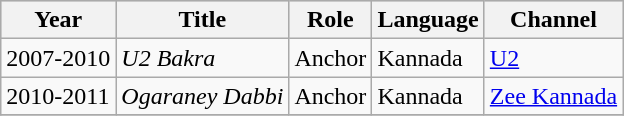<table class="wikitable">
<tr style="background:#ccc; text-align:center;">
<th>Year</th>
<th>Title</th>
<th>Role</th>
<th>Language</th>
<th>Channel</th>
</tr>
<tr>
<td>2007-2010</td>
<td><em>U2 Bakra</em></td>
<td>Anchor</td>
<td>Kannada</td>
<td><a href='#'>U2</a></td>
</tr>
<tr>
<td>2010-2011</td>
<td><em>Ogaraney Dabbi</em></td>
<td>Anchor</td>
<td>Kannada</td>
<td><a href='#'>Zee Kannada</a></td>
</tr>
<tr>
</tr>
</table>
